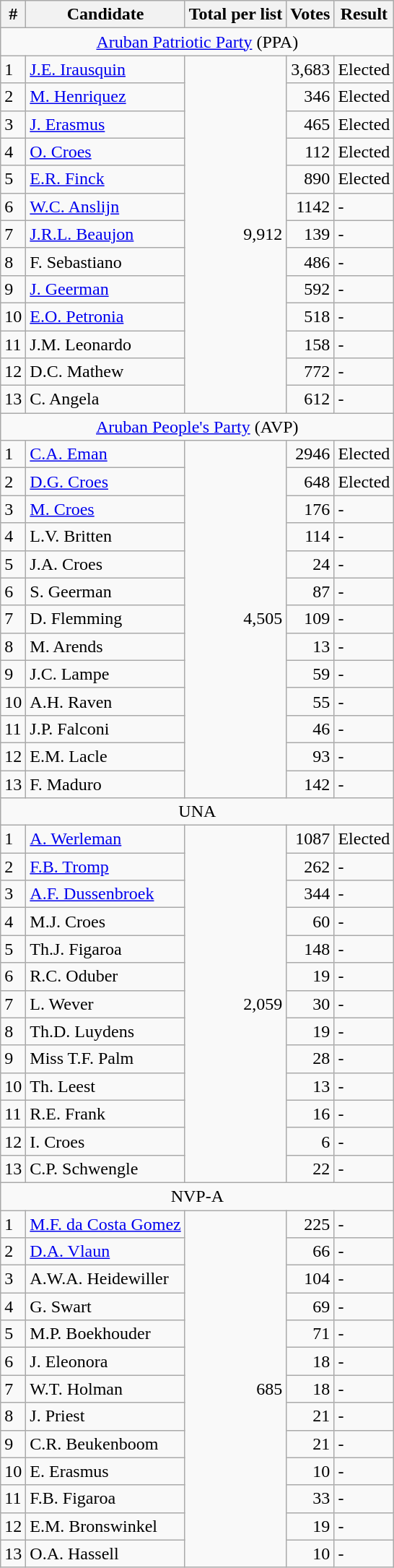<table class="wikitable">
<tr>
<th>#</th>
<th>Candidate</th>
<th>Total per list</th>
<th>Votes</th>
<th>Result</th>
</tr>
<tr>
<td Colspan = "5" style="text-align:center;"><a href='#'>Aruban Patriotic Party</a> (PPA)</td>
</tr>
<tr>
<td>1</td>
<td><a href='#'>J.E. Irausquin</a></td>
<td Rowspan="13" style="text-align:right">9,912</td>
<td style="text-align:right">3,683</td>
<td>Elected</td>
</tr>
<tr>
<td>2</td>
<td><a href='#'>M. Henriquez</a></td>
<td style="text-align:right">346</td>
<td>Elected</td>
</tr>
<tr>
<td>3</td>
<td><a href='#'>J. Erasmus</a></td>
<td style="text-align:right">465</td>
<td>Elected</td>
</tr>
<tr>
<td>4</td>
<td><a href='#'>O. Croes</a></td>
<td style="text-align:right">112</td>
<td>Elected</td>
</tr>
<tr>
<td>5</td>
<td><a href='#'>E.R. Finck</a></td>
<td style="text-align:right">890</td>
<td>Elected</td>
</tr>
<tr>
<td>6</td>
<td><a href='#'>W.C. Anslijn</a></td>
<td style="text-align:right">1142</td>
<td>-</td>
</tr>
<tr>
<td>7</td>
<td><a href='#'>J.R.L. Beaujon</a></td>
<td style="text-align:right">139</td>
<td>-</td>
</tr>
<tr>
<td>8</td>
<td>F. Sebastiano</td>
<td style="text-align:right">486</td>
<td>-</td>
</tr>
<tr>
<td>9</td>
<td><a href='#'>J. Geerman</a></td>
<td style="text-align:right">592</td>
<td>-</td>
</tr>
<tr>
<td>10</td>
<td><a href='#'>E.O. Petronia</a></td>
<td style="text-align:right">518</td>
<td>-</td>
</tr>
<tr>
<td>11</td>
<td>J.M. Leonardo</td>
<td style="text-align:right">158</td>
<td>-</td>
</tr>
<tr>
<td>12</td>
<td>D.C. Mathew</td>
<td style="text-align:right">772</td>
<td>-</td>
</tr>
<tr>
<td>13</td>
<td>C. Angela</td>
<td style="text-align:right">612</td>
<td>-</td>
</tr>
<tr>
<td Colspan = "5" style="text-align:center;"><a href='#'>Aruban People's Party</a> (AVP)</td>
</tr>
<tr>
<td>1</td>
<td><a href='#'>C.A. Eman</a></td>
<td Rowspan="13" style="text-align:right">4,505</td>
<td style="text-align:right">2946</td>
<td>Elected</td>
</tr>
<tr>
<td>2</td>
<td><a href='#'>D.G. Croes</a></td>
<td style="text-align:right">648</td>
<td>Elected</td>
</tr>
<tr>
<td>3</td>
<td><a href='#'>M. Croes</a></td>
<td style="text-align:right">176</td>
<td>-</td>
</tr>
<tr>
<td>4</td>
<td>L.V. Britten</td>
<td style="text-align:right">114</td>
<td>-</td>
</tr>
<tr>
<td>5</td>
<td>J.A. Croes</td>
<td style="text-align:right">24</td>
<td>-</td>
</tr>
<tr>
<td>6</td>
<td>S. Geerman</td>
<td style="text-align:right">87</td>
<td>-</td>
</tr>
<tr>
<td>7</td>
<td>D. Flemming</td>
<td style="text-align:right">109</td>
<td>-</td>
</tr>
<tr>
<td>8</td>
<td>M. Arends</td>
<td style="text-align:right">13</td>
<td>-</td>
</tr>
<tr>
<td>9</td>
<td>J.C. Lampe</td>
<td style="text-align:right">59</td>
<td>-</td>
</tr>
<tr>
<td>10</td>
<td>A.H. Raven</td>
<td style="text-align:right">55</td>
<td>-</td>
</tr>
<tr>
<td>11</td>
<td>J.P. Falconi</td>
<td style="text-align:right">46</td>
<td>-</td>
</tr>
<tr>
<td>12</td>
<td>E.M. Lacle</td>
<td style="text-align:right">93</td>
<td>-</td>
</tr>
<tr>
<td>13</td>
<td>F. Maduro</td>
<td style="text-align:right">142</td>
<td>-</td>
</tr>
<tr>
<td Colspan = "5" style="text-align:center;">UNA</td>
</tr>
<tr>
<td>1</td>
<td><a href='#'>A. Werleman</a></td>
<td Rowspan="13" style="text-align:right">2,059</td>
<td style="text-align:right">1087</td>
<td>Elected</td>
</tr>
<tr>
<td>2</td>
<td><a href='#'>F.B. Tromp</a></td>
<td style="text-align:right">262</td>
<td>-</td>
</tr>
<tr>
<td>3</td>
<td><a href='#'>A.F. Dussenbroek</a></td>
<td style="text-align:right">344</td>
<td>-</td>
</tr>
<tr>
<td>4</td>
<td>M.J. Croes</td>
<td style="text-align:right">60</td>
<td>-</td>
</tr>
<tr>
<td>5</td>
<td>Th.J. Figaroa</td>
<td style="text-align:right">148</td>
<td>-</td>
</tr>
<tr>
<td>6</td>
<td>R.C. Oduber</td>
<td style="text-align:right">19</td>
<td>-</td>
</tr>
<tr>
<td>7</td>
<td>L. Wever</td>
<td style="text-align:right">30</td>
<td>-</td>
</tr>
<tr>
<td>8</td>
<td>Th.D. Luydens</td>
<td style="text-align:right">19</td>
<td>-</td>
</tr>
<tr>
<td>9</td>
<td>Miss T.F. Palm</td>
<td style="text-align:right">28</td>
<td>-</td>
</tr>
<tr>
<td>10</td>
<td>Th. Leest</td>
<td style="text-align:right">13</td>
<td>-</td>
</tr>
<tr>
<td>11</td>
<td>R.E. Frank</td>
<td style="text-align:right">16</td>
<td>-</td>
</tr>
<tr>
<td>12</td>
<td>I. Croes</td>
<td style="text-align:right">6</td>
<td>-</td>
</tr>
<tr>
<td>13</td>
<td>C.P. Schwengle</td>
<td style="text-align:right">22</td>
<td>-</td>
</tr>
<tr>
<td Colspan = "5" style="text-align:center;">NVP-A</td>
</tr>
<tr>
<td>1</td>
<td><a href='#'>M.F. da Costa Gomez</a></td>
<td Rowspan="13" style="text-align:right">685</td>
<td style="text-align:right">225</td>
<td>-</td>
</tr>
<tr>
<td>2</td>
<td><a href='#'>D.A. Vlaun</a></td>
<td style="text-align:right">66</td>
<td>-</td>
</tr>
<tr>
<td>3</td>
<td>A.W.A. Heidewiller</td>
<td style="text-align:right">104</td>
<td>-</td>
</tr>
<tr>
<td>4</td>
<td>G. Swart</td>
<td style="text-align:right">69</td>
<td>-</td>
</tr>
<tr>
<td>5</td>
<td>M.P. Boekhouder</td>
<td style="text-align:right">71</td>
<td>-</td>
</tr>
<tr>
<td>6</td>
<td>J. Eleonora</td>
<td style="text-align:right">18</td>
<td>-</td>
</tr>
<tr>
<td>7</td>
<td>W.T. Holman</td>
<td style="text-align:right">18</td>
<td>-</td>
</tr>
<tr>
<td>8</td>
<td>J. Priest</td>
<td style="text-align:right">21</td>
<td>-</td>
</tr>
<tr>
<td>9</td>
<td>C.R. Beukenboom</td>
<td style="text-align:right">21</td>
<td>-</td>
</tr>
<tr>
<td>10</td>
<td>E. Erasmus</td>
<td style="text-align:right">10</td>
<td>-</td>
</tr>
<tr>
<td>11</td>
<td>F.B. Figaroa</td>
<td style="text-align:right">33</td>
<td>-</td>
</tr>
<tr>
<td>12</td>
<td>E.M. Bronswinkel</td>
<td style="text-align:right">19</td>
<td>-</td>
</tr>
<tr>
<td>13</td>
<td>O.A. Hassell</td>
<td style="text-align:right">10</td>
<td>-</td>
</tr>
</table>
